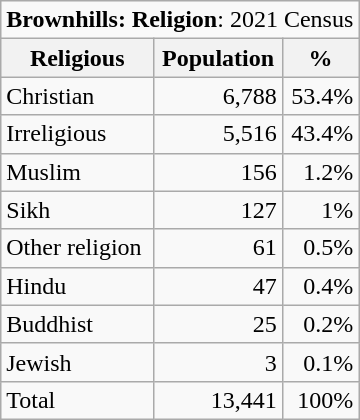<table class="wikitable">
<tr>
<td colspan="14" style="text-align:right;"><strong>Brownhills: Religion</strong>: 2021 Census</td>
</tr>
<tr>
<th>Religious</th>
<th>Population</th>
<th>%</th>
</tr>
<tr>
<td>Christian</td>
<td style="text-align:right;">6,788</td>
<td style="text-align:right;">53.4%</td>
</tr>
<tr>
<td>Irreligious</td>
<td style="text-align:right;">5,516</td>
<td style="text-align:right;">43.4%</td>
</tr>
<tr>
<td>Muslim</td>
<td style="text-align:right;">156</td>
<td style="text-align:right;">1.2%</td>
</tr>
<tr>
<td>Sikh</td>
<td style="text-align:right;">127</td>
<td style="text-align:right;">1%</td>
</tr>
<tr>
<td>Other religion</td>
<td style="text-align:right;">61</td>
<td style="text-align:right;">0.5%</td>
</tr>
<tr>
<td>Hindu</td>
<td style="text-align:right;">47</td>
<td style="text-align:right;">0.4%</td>
</tr>
<tr>
<td>Buddhist</td>
<td style="text-align:right;">25</td>
<td style="text-align:right;">0.2%</td>
</tr>
<tr>
<td>Jewish</td>
<td style="text-align:right;">3</td>
<td style="text-align:right;">0.1%</td>
</tr>
<tr>
<td>Total</td>
<td style="text-align:right;">13,441</td>
<td style="text-align:right;">100%</td>
</tr>
</table>
